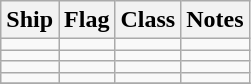<table class="wikitable sortable">
<tr>
<th>Ship</th>
<th>Flag</th>
<th>Class</th>
<th>Notes</th>
</tr>
<tr>
<td></td>
<td></td>
<td></td>
<td></td>
</tr>
<tr>
<td></td>
<td></td>
<td></td>
<td></td>
</tr>
<tr>
<td></td>
<td></td>
<td></td>
<td></td>
</tr>
<tr>
<td></td>
<td></td>
<td></td>
<td></td>
</tr>
<tr>
</tr>
</table>
